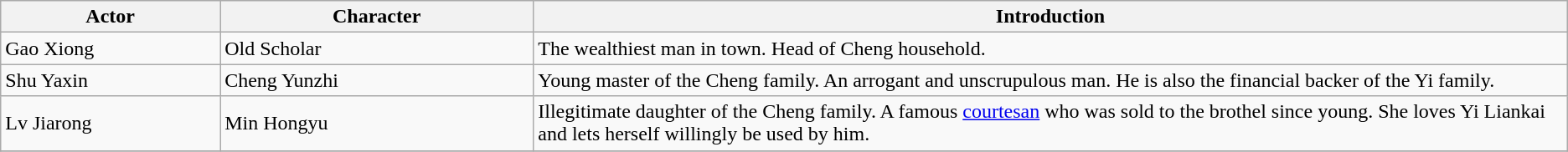<table class="wikitable">
<tr>
<th style="width:14%">Actor</th>
<th style="width:20%">Character</th>
<th>Introduction</th>
</tr>
<tr>
<td>Gao Xiong</td>
<td>Old Scholar</td>
<td>The wealthiest man in town. Head of Cheng household.</td>
</tr>
<tr>
<td>Shu Yaxin</td>
<td>Cheng Yunzhi</td>
<td>Young master of the Cheng family. An arrogant and unscrupulous man. He is also the financial backer of the Yi family.</td>
</tr>
<tr>
<td>Lv Jiarong</td>
<td>Min Hongyu</td>
<td>Illegitimate daughter of the Cheng family. A famous <a href='#'>courtesan</a> who was sold to the brothel since young. She loves Yi Liankai and lets herself willingly be used by him.</td>
</tr>
<tr>
</tr>
</table>
